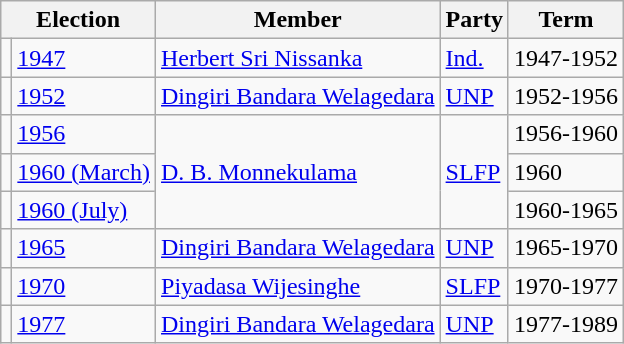<table class="wikitable">
<tr>
<th colspan="2">Election</th>
<th>Member</th>
<th>Party</th>
<th>Term</th>
</tr>
<tr>
<td style="background-color: "></td>
<td><a href='#'>1947</a></td>
<td><a href='#'>Herbert Sri Nissanka</a></td>
<td><a href='#'>Ind.</a></td>
<td>1947-1952</td>
</tr>
<tr>
<td style="background-color: "></td>
<td><a href='#'>1952</a></td>
<td><a href='#'>Dingiri Bandara Welagedara</a></td>
<td><a href='#'>UNP</a></td>
<td>1952-1956</td>
</tr>
<tr>
<td style="background-color: "></td>
<td><a href='#'>1956</a></td>
<td rowspan=3><a href='#'>D. B. Monnekulama</a></td>
<td rowspan=3><a href='#'>SLFP</a></td>
<td>1956-1960</td>
</tr>
<tr>
<td style="background-color: "></td>
<td><a href='#'>1960 (March)</a></td>
<td>1960</td>
</tr>
<tr>
<td style="background-color: "></td>
<td><a href='#'>1960 (July)</a></td>
<td>1960-1965</td>
</tr>
<tr>
<td style="background-color: "></td>
<td><a href='#'>1965</a></td>
<td><a href='#'>Dingiri Bandara Welagedara</a></td>
<td><a href='#'>UNP</a></td>
<td>1965-1970</td>
</tr>
<tr>
<td style="-color: "></td>
<td><a href='#'>1970</a></td>
<td><a href='#'>Piyadasa Wijesinghe</a></td>
<td><a href='#'>SLFP</a></td>
<td>1970-1977</td>
</tr>
<tr>
<td style="background-color: "></td>
<td><a href='#'>1977</a></td>
<td><a href='#'>Dingiri Bandara Welagedara</a></td>
<td><a href='#'>UNP</a></td>
<td>1977-1989</td>
</tr>
</table>
